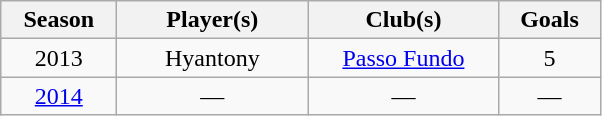<table class="wikitable" style="text-align:center; margin-left:1em;">
<tr>
<th style="width:70px">Season</th>
<th style="width:120px">Player(s)</th>
<th style="width:120px">Club(s)</th>
<th style="width:60px">Goals</th>
</tr>
<tr>
<td style="text-align:center">2013</td>
<td> Hyantony</td>
<td><a href='#'>Passo Fundo</a></td>
<td>5</td>
</tr>
<tr>
<td style="text-align:center"><a href='#'>2014</a></td>
<td>—</td>
<td>—</td>
<td>—</td>
</tr>
</table>
